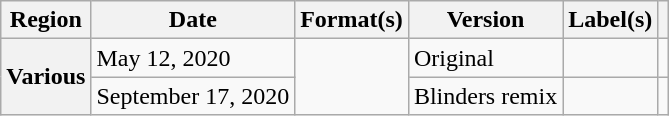<table class="wikitable plainrowheaders">
<tr>
<th scope="col">Region</th>
<th scope="col">Date</th>
<th scope="col">Format(s)</th>
<th scope="col">Version</th>
<th scope="col">Label(s)</th>
<th scope="col"></th>
</tr>
<tr>
<th rowspan="2" scope="row">Various</th>
<td>May 12, 2020</td>
<td rowspan="2"></td>
<td>Original</td>
<td></td>
<td style="text-align:center" \></td>
</tr>
<tr>
<td>September 17, 2020</td>
<td>Blinders remix</td>
<td></td>
<td style="text-align:center" \></td>
</tr>
</table>
